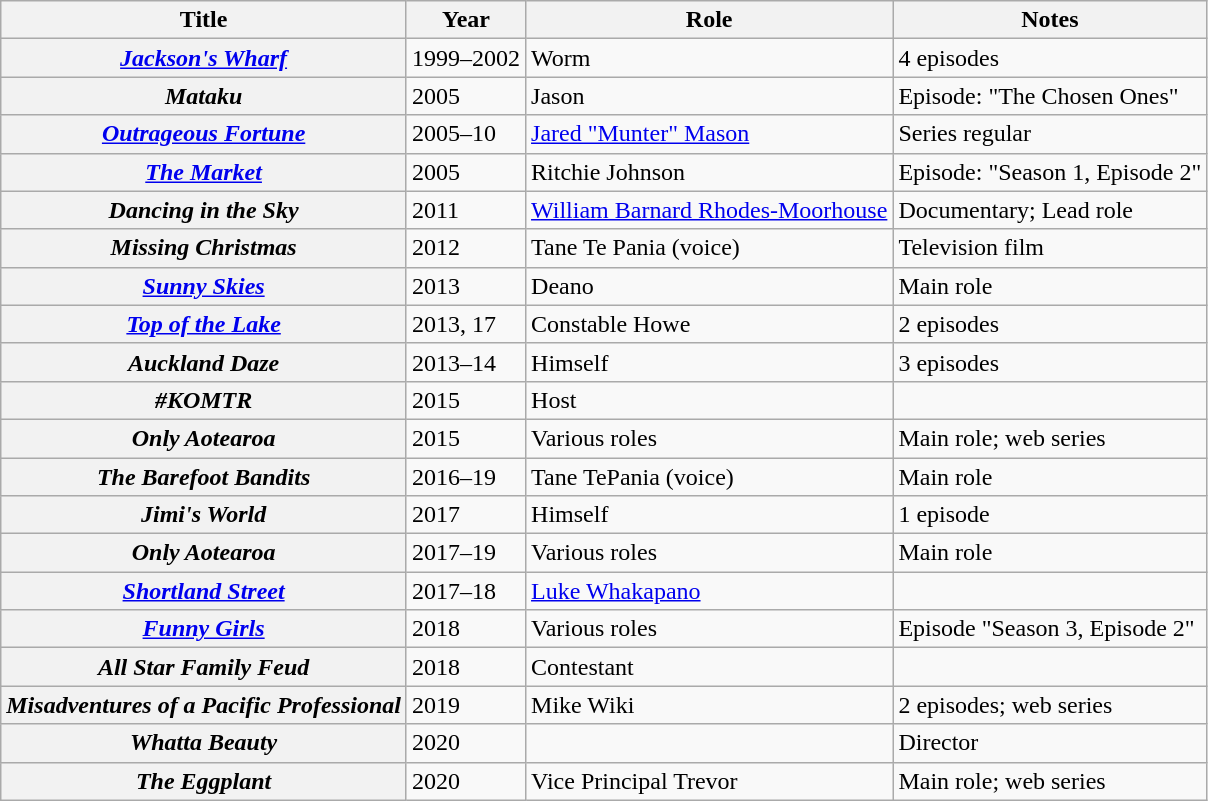<table class="wikitable plainrowheaders sortable">
<tr>
<th scope="col">Title</th>
<th scope="col">Year</th>
<th scope="col">Role</th>
<th scope="col" class="unsortable">Notes</th>
</tr>
<tr>
<th scope="row"><em><a href='#'>Jackson's Wharf</a></em></th>
<td>1999–2002</td>
<td>Worm</td>
<td>4 episodes</td>
</tr>
<tr>
<th scope="row"><em>Mataku</em></th>
<td>2005</td>
<td>Jason</td>
<td>Episode: "The Chosen Ones"</td>
</tr>
<tr>
<th scope="row"><em><a href='#'>Outrageous Fortune</a></em></th>
<td>2005–10</td>
<td><a href='#'>Jared "Munter" Mason</a></td>
<td>Series regular</td>
</tr>
<tr>
<th scope="row"><em><a href='#'>The Market</a></em></th>
<td>2005</td>
<td>Ritchie Johnson</td>
<td>Episode: "Season 1, Episode 2"</td>
</tr>
<tr>
<th scope="row"><em>Dancing in the Sky</em></th>
<td>2011</td>
<td><a href='#'>William Barnard Rhodes-Moorhouse</a></td>
<td>Documentary; Lead role</td>
</tr>
<tr>
<th scope="row"><em>Missing Christmas</em></th>
<td>2012</td>
<td>Tane Te Pania (voice)</td>
<td>Television film</td>
</tr>
<tr>
<th scope="row"><em><a href='#'>Sunny Skies</a></em></th>
<td>2013</td>
<td>Deano</td>
<td>Main role</td>
</tr>
<tr>
<th scope="row"><em><a href='#'>Top of the Lake</a></em></th>
<td>2013, 17</td>
<td>Constable Howe</td>
<td>2 episodes</td>
</tr>
<tr>
<th scope="row"><em>Auckland Daze</em></th>
<td>2013–14</td>
<td>Himself</td>
<td>3 episodes</td>
</tr>
<tr>
<th scope="row"><em>#KOMTR</em></th>
<td>2015</td>
<td>Host</td>
<td></td>
</tr>
<tr>
<th scope="row"><em>Only Aotearoa</em></th>
<td>2015</td>
<td>Various roles</td>
<td>Main role; web series</td>
</tr>
<tr>
<th scope="row"><em>The Barefoot Bandits</em></th>
<td>2016–19</td>
<td>Tane TePania (voice)</td>
<td>Main role</td>
</tr>
<tr>
<th scope="row"><em>Jimi's World</em></th>
<td>2017</td>
<td>Himself</td>
<td>1 episode</td>
</tr>
<tr>
<th scope="row"><em>Only Aotearoa</em></th>
<td>2017–19</td>
<td>Various roles</td>
<td>Main role</td>
</tr>
<tr>
<th scope="row"><em><a href='#'>Shortland Street</a></em></th>
<td>2017–18</td>
<td><a href='#'>Luke Whakapano</a></td>
<td></td>
</tr>
<tr>
<th scope="row"><em><a href='#'>Funny Girls</a></em></th>
<td>2018</td>
<td>Various roles</td>
<td>Episode "Season 3, Episode 2"</td>
</tr>
<tr>
<th scope="row"><em>All Star Family Feud</em></th>
<td>2018</td>
<td>Contestant</td>
<td></td>
</tr>
<tr>
<th scope="row"><em>Misadventures of a Pacific Professional</em></th>
<td>2019</td>
<td>Mike Wiki</td>
<td>2 episodes; web series</td>
</tr>
<tr>
<th scope="row"><em>Whatta Beauty</em></th>
<td>2020</td>
<td></td>
<td>Director</td>
</tr>
<tr>
<th scope="row"><em>The Eggplant</em></th>
<td>2020</td>
<td>Vice Principal Trevor</td>
<td>Main role; web series</td>
</tr>
</table>
